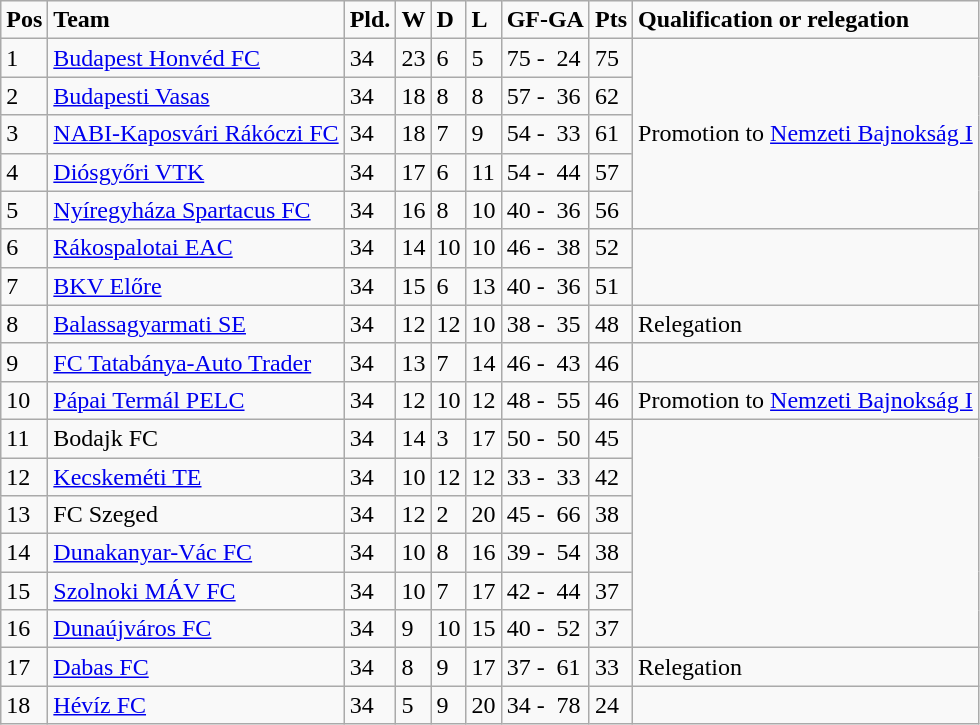<table class="wikitable">
<tr>
<td><strong>Pos</strong></td>
<td><strong>Team</strong></td>
<td><strong>Pld.</strong></td>
<td><strong>W</strong></td>
<td><strong>D</strong></td>
<td><strong>L</strong></td>
<td><strong>GF-GA</strong></td>
<td><strong>Pts</strong></td>
<td><strong>Qualification or relegation</strong></td>
</tr>
<tr>
<td>1</td>
<td><a href='#'>Budapest Honvéd FC</a></td>
<td>34</td>
<td>23</td>
<td>6</td>
<td>5</td>
<td>75 -  24</td>
<td>75</td>
<td rowspan="5">Promotion to <a href='#'>Nemzeti Bajnokság I</a></td>
</tr>
<tr>
<td>2</td>
<td><a href='#'>Budapesti Vasas</a></td>
<td>34</td>
<td>18</td>
<td>8</td>
<td>8</td>
<td>57 -  36</td>
<td>62</td>
</tr>
<tr>
<td>3</td>
<td><a href='#'>NABI-Kaposvári Rákóczi FC</a></td>
<td>34</td>
<td>18</td>
<td>7</td>
<td>9</td>
<td>54 -  33</td>
<td>61</td>
</tr>
<tr>
<td>4</td>
<td><a href='#'>Diósgyőri VTK</a></td>
<td>34</td>
<td>17</td>
<td>6</td>
<td>11</td>
<td>54 -  44</td>
<td>57</td>
</tr>
<tr>
<td>5</td>
<td><a href='#'>Nyíregyháza Spartacus FC</a></td>
<td>34</td>
<td>16</td>
<td>8</td>
<td>10</td>
<td>40 -  36</td>
<td>56</td>
</tr>
<tr>
<td>6</td>
<td><a href='#'>Rákospalotai EAC</a></td>
<td>34</td>
<td>14</td>
<td>10</td>
<td>10</td>
<td>46 -  38</td>
<td>52</td>
<td rowspan="2"></td>
</tr>
<tr>
<td>7</td>
<td><a href='#'>BKV Előre</a></td>
<td>34</td>
<td>15</td>
<td>6</td>
<td>13</td>
<td>40 -  36</td>
<td>51</td>
</tr>
<tr>
<td>8</td>
<td><a href='#'>Balassagyarmati SE</a></td>
<td>34</td>
<td>12</td>
<td>12</td>
<td>10</td>
<td>38 -  35</td>
<td>48</td>
<td>Relegation</td>
</tr>
<tr>
<td>9</td>
<td><a href='#'>FC Tatabánya-Auto Trader</a></td>
<td>34</td>
<td>13</td>
<td>7</td>
<td>14</td>
<td>46 -  43</td>
<td>46</td>
<td></td>
</tr>
<tr>
<td>10</td>
<td><a href='#'>Pápai Termál PELC</a></td>
<td>34</td>
<td>12</td>
<td>10</td>
<td>12</td>
<td>48 -  55</td>
<td>46</td>
<td>Promotion to <a href='#'>Nemzeti Bajnokság I</a></td>
</tr>
<tr>
<td>11</td>
<td>Bodajk FC</td>
<td>34</td>
<td>14</td>
<td>3</td>
<td>17</td>
<td>50 -  50</td>
<td>45</td>
<td rowspan="6"></td>
</tr>
<tr>
<td>12</td>
<td><a href='#'>Kecskeméti TE</a></td>
<td>34</td>
<td>10</td>
<td>12</td>
<td>12</td>
<td>33 -  33</td>
<td>42</td>
</tr>
<tr>
<td>13</td>
<td>FC Szeged</td>
<td>34</td>
<td>12</td>
<td>2</td>
<td>20</td>
<td>45 -  66</td>
<td>38</td>
</tr>
<tr>
<td>14</td>
<td><a href='#'>Dunakanyar-Vác FC</a></td>
<td>34</td>
<td>10</td>
<td>8</td>
<td>16</td>
<td>39 -  54</td>
<td>38</td>
</tr>
<tr>
<td>15</td>
<td><a href='#'>Szolnoki MÁV FC</a></td>
<td>34</td>
<td>10</td>
<td>7</td>
<td>17</td>
<td>42 -  44</td>
<td>37</td>
</tr>
<tr>
<td>16</td>
<td><a href='#'>Dunaújváros FC</a></td>
<td>34</td>
<td>9</td>
<td>10</td>
<td>15</td>
<td>40 -  52</td>
<td>37</td>
</tr>
<tr>
<td>17</td>
<td><a href='#'>Dabas FC</a></td>
<td>34</td>
<td>8</td>
<td>9</td>
<td>17</td>
<td>37 -  61</td>
<td>33</td>
<td>Relegation</td>
</tr>
<tr>
<td>18</td>
<td><a href='#'>Hévíz FC</a></td>
<td>34</td>
<td>5</td>
<td>9</td>
<td>20</td>
<td>34 -  78</td>
<td>24</td>
<td></td>
</tr>
</table>
